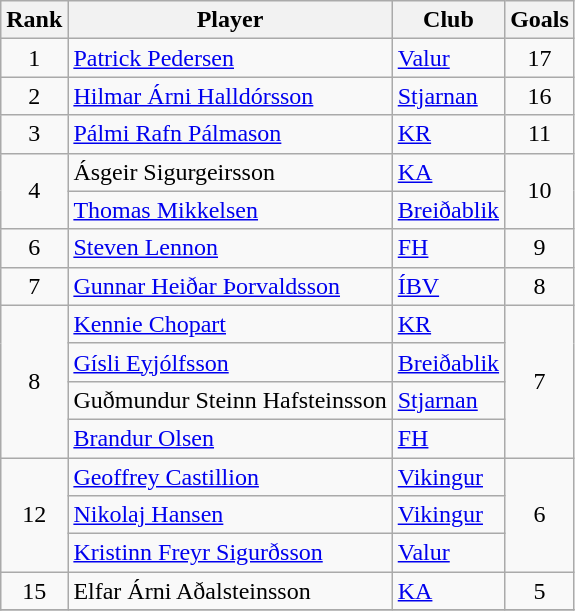<table class="wikitable sortable" style="text-align:center">
<tr>
<th>Rank</th>
<th>Player</th>
<th>Club</th>
<th>Goals</th>
</tr>
<tr>
<td rowspan=1>1</td>
<td align="left"> <a href='#'>Patrick Pedersen</a></td>
<td align="left"><a href='#'>Valur</a></td>
<td rowspan=1>17</td>
</tr>
<tr>
<td rowspan=1>2</td>
<td align="left"> <a href='#'>Hilmar Árni Halldórsson</a></td>
<td align="left"><a href='#'>Stjarnan</a></td>
<td rowspan=1>16</td>
</tr>
<tr>
<td rowspan=1>3</td>
<td align="left"> <a href='#'>Pálmi Rafn Pálmason</a></td>
<td align="left"><a href='#'>KR</a></td>
<td rowspan=1>11</td>
</tr>
<tr>
<td rowspan=2>4</td>
<td align="left"> Ásgeir Sigurgeirsson</td>
<td align="left"><a href='#'>KA</a></td>
<td rowspan=2>10</td>
</tr>
<tr>
<td align="left"> <a href='#'>Thomas Mikkelsen</a></td>
<td align="left"><a href='#'>Breiðablik</a></td>
</tr>
<tr>
<td rowspan=1>6</td>
<td align="left"> <a href='#'>Steven Lennon</a></td>
<td align="left"><a href='#'>FH</a></td>
<td rowspan=1>9</td>
</tr>
<tr>
<td rowspan=1>7</td>
<td align="left"> <a href='#'>Gunnar Heiðar Þorvaldsson</a></td>
<td align="left"><a href='#'>ÍBV</a></td>
<td rowspan=1>8</td>
</tr>
<tr>
<td rowspan=4>8</td>
<td align="left"> <a href='#'>Kennie Chopart</a></td>
<td align="left"><a href='#'>KR</a></td>
<td rowspan=4>7</td>
</tr>
<tr>
<td align="left"> <a href='#'>Gísli Eyjólfsson</a></td>
<td align="left"><a href='#'>Breiðablik</a></td>
</tr>
<tr>
<td align="left"> Guðmundur Steinn Hafsteinsson</td>
<td align="left"><a href='#'>Stjarnan</a></td>
</tr>
<tr>
<td align="left"> <a href='#'>Brandur Olsen</a></td>
<td align="left"><a href='#'>FH</a></td>
</tr>
<tr>
<td rowspan=3>12</td>
<td align="left"> <a href='#'>Geoffrey Castillion</a></td>
<td align="left"><a href='#'>Vikingur</a></td>
<td rowspan=3>6</td>
</tr>
<tr>
<td align="left"> <a href='#'>Nikolaj Hansen</a></td>
<td align="left"><a href='#'>Vikingur</a></td>
</tr>
<tr>
<td align="left"> <a href='#'>Kristinn Freyr Sigurðsson</a></td>
<td align="left"><a href='#'>Valur</a></td>
</tr>
<tr>
<td rowspan=1>15</td>
<td align="left"> Elfar Árni Aðalsteinsson</td>
<td align="left"><a href='#'>KA</a></td>
<td rowspan=1>5</td>
</tr>
<tr>
</tr>
</table>
